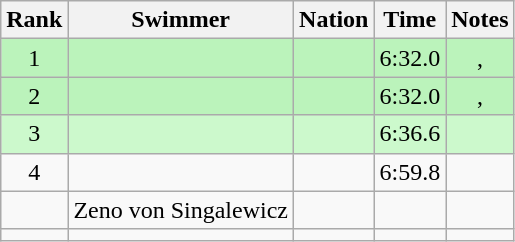<table class="wikitable sortable" style="text-align:center">
<tr>
<th>Rank</th>
<th>Swimmer</th>
<th>Nation</th>
<th>Time</th>
<th>Notes</th>
</tr>
<tr style="background:#bbf3bb;">
<td>1</td>
<td align=left></td>
<td align=left></td>
<td>6:32.0</td>
<td>, </td>
</tr>
<tr style="background:#bbf3bb;">
<td>2</td>
<td align=left></td>
<td align=left></td>
<td>6:32.0</td>
<td>, </td>
</tr>
<tr style="background:#ccf9cc;">
<td>3</td>
<td align=left></td>
<td align=left></td>
<td>6:36.6</td>
<td></td>
</tr>
<tr>
<td>4</td>
<td align=left></td>
<td align=left></td>
<td>6:59.8</td>
<td></td>
</tr>
<tr>
<td></td>
<td align=left>Zeno von Singalewicz</td>
<td align=left></td>
<td></td>
<td></td>
</tr>
<tr>
<td></td>
<td align=left></td>
<td align=left></td>
<td></td>
<td></td>
</tr>
</table>
